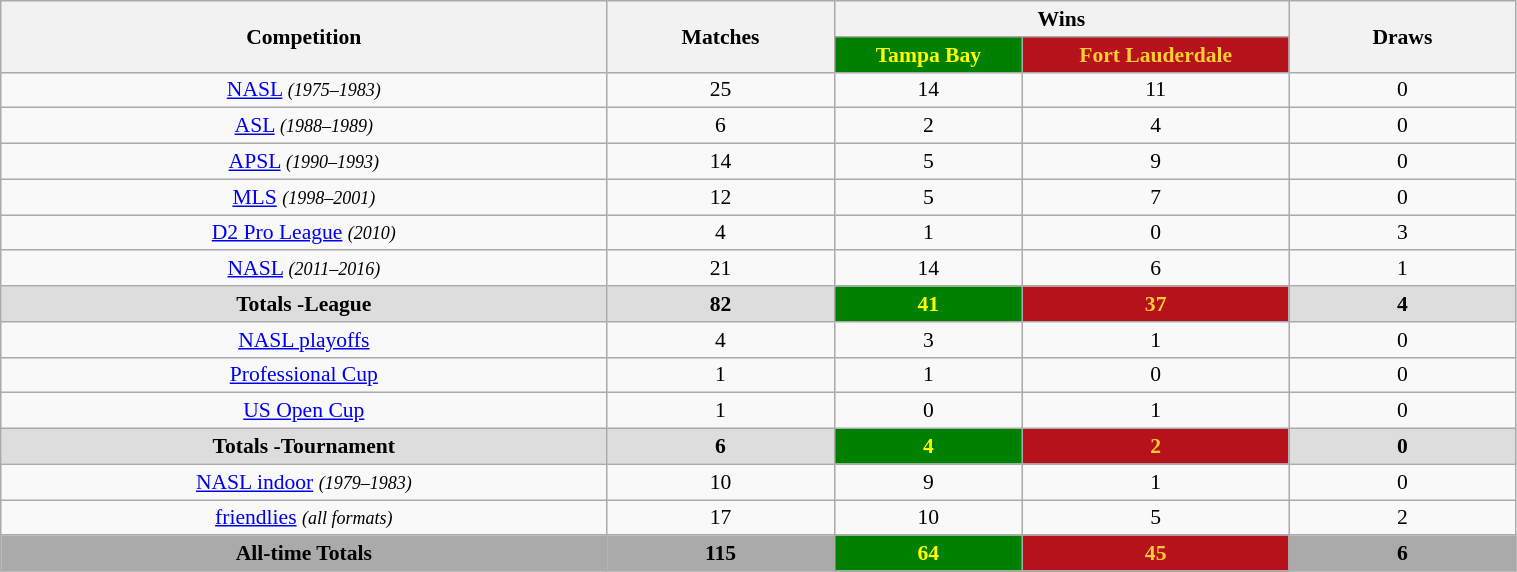<table class="wikitable" style="font-size:90%; width:80%; text-align:center">
<tr>
<th rowspan=2 width=40%>Competition</th>
<th rowspan=2 width=15%>Matches</th>
<th colspan=2 width=30%>Wins</th>
<th rowspan=2 width=15%>Draws</th>
</tr>
<tr>
<th style="color:yellow; background-color:green;">Tampa Bay</th>
<th style="color:#fc3; background-color:#b6121b;">Fort Lauderdale</th>
</tr>
<tr>
<td><a href='#'>NASL</a> <small><em>(1975–1983)</em></small></td>
<td>25</td>
<td>14</td>
<td>11</td>
<td>0</td>
</tr>
<tr>
<td><a href='#'>ASL</a> <small><em>(1988–1989)</em></small></td>
<td>6</td>
<td>2</td>
<td>4</td>
<td>0</td>
</tr>
<tr>
<td><a href='#'>APSL</a> <small><em>(1990–1993)</em></small></td>
<td>14</td>
<td>5</td>
<td>9</td>
<td>0</td>
</tr>
<tr>
<td><a href='#'>MLS</a> <small><em>(1998–2001)</em></small></td>
<td>12</td>
<td>5</td>
<td>7</td>
<td>0</td>
</tr>
<tr>
<td><a href='#'>D2 Pro League</a> <small><em>(2010)</em></small></td>
<td>4</td>
<td>1</td>
<td>0</td>
<td>3</td>
</tr>
<tr>
<td><a href='#'>NASL</a> <small><em>(2011–2016)</em></small></td>
<td>21</td>
<td>14</td>
<td>6</td>
<td>1</td>
</tr>
<tr>
<td style="text-align:center; background:#ddd;"><strong>Totals -League</strong></td>
<td style="text-align:center; background:#ddd;"><strong>82</strong></td>
<td style="text-align:center; background:green;color:yellow;"><strong>41</strong></td>
<td style="text-align:center; background:#b6121b;color:#fc3;"><strong>37</strong></td>
<td style="text-align:center; background:#ddd;"><strong>4</strong></td>
</tr>
<tr>
<td><a href='#'>NASL playoffs</a></td>
<td>4</td>
<td>3</td>
<td>1</td>
<td>0</td>
</tr>
<tr>
<td><a href='#'>Professional Cup</a></td>
<td>1</td>
<td>1</td>
<td>0</td>
<td>0</td>
</tr>
<tr>
<td><a href='#'>US Open Cup</a></td>
<td>1</td>
<td>0</td>
<td>1</td>
<td>0</td>
</tr>
<tr>
<td style="text-align:center; background:#ddd;"><strong>Totals -Tournament</strong></td>
<td style="text-align:center; background:#ddd;"><strong>6</strong></td>
<td style="text-align:center; background:green;color:yellow;"><strong>4</strong></td>
<td style="text-align:center; background:#b6121b;color:#fc3;"><strong>2</strong></td>
<td style="text-align:center; background:#ddd;"><strong>0</strong></td>
</tr>
<tr>
<td><a href='#'>NASL indoor</a> <small><em>(1979–1983)</em></small></td>
<td>10</td>
<td>9</td>
<td>1</td>
<td>0</td>
</tr>
<tr>
<td><a href='#'>friendlies</a> <small><em>(all formats)</em></small></td>
<td>17</td>
<td>10</td>
<td>5</td>
<td>2</td>
</tr>
<tr>
<td style="text-align:center; background:#aaa;"><strong>All-time Totals</strong></td>
<td style="text-align:center; background:#aaa;"><strong>115</strong></td>
<td style="text-align:center; background:green;color:yellow;"><strong>64</strong></td>
<td style="text-align:center; background:#b6121b;color:#fc3;"><strong>45</strong></td>
<td style="text-align:center; background:#aaa;"><strong>6</strong></td>
</tr>
</table>
